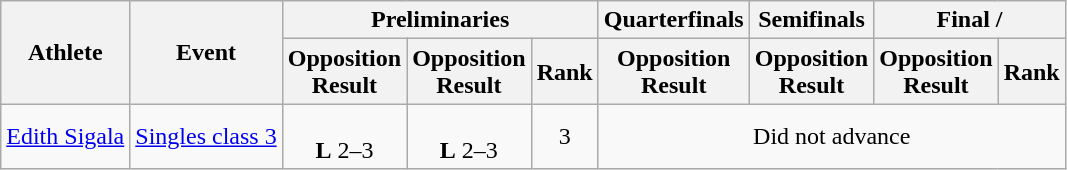<table class=wikitable>
<tr>
<th rowspan="2">Athlete</th>
<th rowspan="2">Event</th>
<th colspan="3">Preliminaries</th>
<th>Quarterfinals</th>
<th>Semifinals</th>
<th colspan="2">Final / </th>
</tr>
<tr>
<th>Opposition<br>Result</th>
<th>Opposition<br>Result</th>
<th>Rank</th>
<th>Opposition<br>Result</th>
<th>Opposition<br>Result</th>
<th>Opposition<br>Result</th>
<th>Rank</th>
</tr>
<tr>
<td><a href='#'>Edith Sigala</a></td>
<td><a href='#'>Singles class 3</a></td>
<td align="center"><br><strong>L</strong> 2–3</td>
<td align="center"><br><strong>L</strong> 2–3</td>
<td align="center">3</td>
<td align="center" colspan=5>Did not advance</td>
</tr>
</table>
